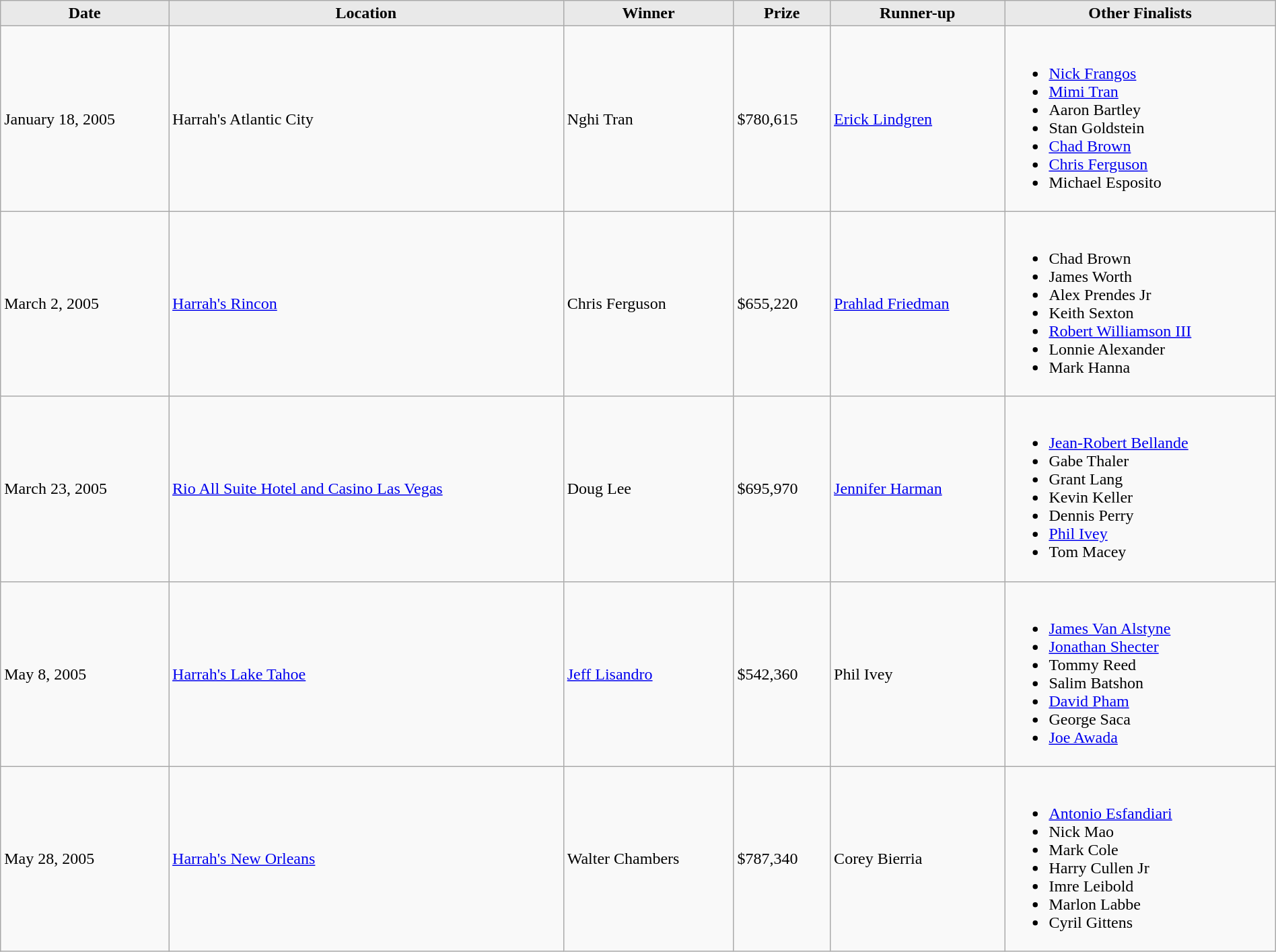<table class="wikitable" width = 100%>
<tr>
<th style="background: #E9E9E9;">Date</th>
<th style="background: #E9E9E9;">Location</th>
<th style="background: #E9E9E9;">Winner</th>
<th style="background: #E9E9E9;">Prize</th>
<th style="background: #E9E9E9;">Runner-up</th>
<th style="background: #E9E9E9;">Other Finalists</th>
</tr>
<tr>
<td>January 18, 2005</td>
<td>Harrah's Atlantic City</td>
<td>Nghi Tran</td>
<td>$780,615</td>
<td><a href='#'>Erick Lindgren</a></td>
<td><br><ul><li><a href='#'>Nick Frangos</a></li><li><a href='#'>Mimi Tran</a></li><li>Aaron Bartley</li><li>Stan Goldstein</li><li><a href='#'>Chad Brown</a></li><li><a href='#'>Chris Ferguson</a></li><li>Michael Esposito</li></ul></td>
</tr>
<tr>
<td>March 2, 2005</td>
<td><a href='#'>Harrah's Rincon</a></td>
<td>Chris Ferguson</td>
<td>$655,220</td>
<td><a href='#'>Prahlad Friedman</a></td>
<td><br><ul><li>Chad Brown</li><li>James Worth</li><li>Alex Prendes Jr</li><li>Keith Sexton</li><li><a href='#'>Robert Williamson III</a></li><li>Lonnie Alexander</li><li>Mark Hanna</li></ul></td>
</tr>
<tr>
<td>March 23, 2005</td>
<td><a href='#'>Rio All Suite Hotel and Casino Las Vegas</a></td>
<td>Doug Lee</td>
<td>$695,970</td>
<td><a href='#'>Jennifer Harman</a></td>
<td><br><ul><li><a href='#'>Jean-Robert Bellande</a></li><li>Gabe Thaler</li><li>Grant Lang</li><li>Kevin Keller</li><li>Dennis Perry</li><li><a href='#'>Phil Ivey</a></li><li>Tom Macey</li></ul></td>
</tr>
<tr>
<td>May 8, 2005</td>
<td><a href='#'>Harrah's Lake Tahoe</a></td>
<td><a href='#'>Jeff Lisandro</a></td>
<td>$542,360</td>
<td>Phil Ivey </td>
<td><br><ul><li><a href='#'>James Van Alstyne</a></li><li><a href='#'>Jonathan Shecter</a></li><li>Tommy Reed</li><li>Salim Batshon</li><li><a href='#'>David Pham</a></li><li>George Saca</li><li><a href='#'>Joe Awada</a></li></ul></td>
</tr>
<tr>
<td>May 28, 2005</td>
<td><a href='#'>Harrah's New Orleans</a></td>
<td>Walter Chambers</td>
<td>$787,340</td>
<td>Corey Bierria</td>
<td><br><ul><li><a href='#'>Antonio Esfandiari</a></li><li>Nick Mao</li><li>Mark Cole</li><li>Harry Cullen Jr</li><li>Imre Leibold</li><li>Marlon Labbe</li><li>Cyril Gittens</li></ul></td>
</tr>
</table>
